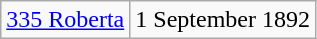<table class="wikitable floatright">
<tr>
<td><a href='#'>335 Roberta</a></td>
<td>1 September 1892</td>
</tr>
</table>
